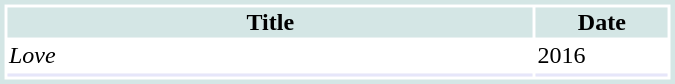<table class="sortable" style="border-style: solid; border-width: medium; border-color: #d4e6e5;" width="450px">
<tr style="background:#d4e6e5;">
<th width="80%">Title</th>
<th width="20%">Date</th>
</tr>
<tr>
<td><em>Love</em></td>
<td>2016</td>
</tr>
<tr style="background:Lavender;">
<td></td>
<td></td>
</tr>
</table>
